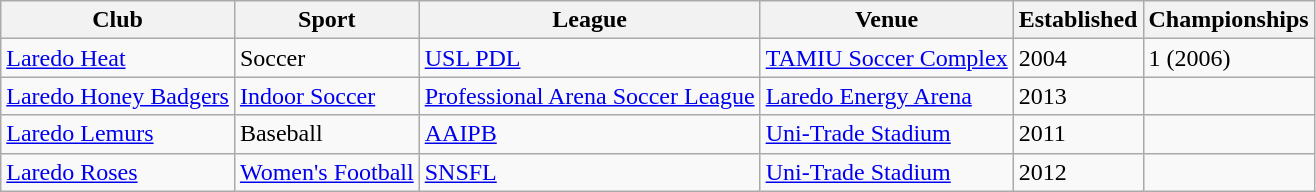<table class="wikitable">
<tr>
<th>Club</th>
<th>Sport</th>
<th>League</th>
<th>Venue</th>
<th>Established</th>
<th>Championships</th>
</tr>
<tr>
<td><a href='#'>Laredo Heat</a></td>
<td>Soccer</td>
<td><a href='#'>USL PDL</a></td>
<td><a href='#'>TAMIU Soccer Complex</a></td>
<td>2004</td>
<td>1 (2006)</td>
</tr>
<tr>
<td><a href='#'>Laredo Honey Badgers</a></td>
<td><a href='#'>Indoor Soccer</a></td>
<td><a href='#'>Professional Arena Soccer League</a></td>
<td><a href='#'>Laredo Energy Arena</a></td>
<td>2013</td>
<td></td>
</tr>
<tr>
<td><a href='#'>Laredo Lemurs</a></td>
<td>Baseball</td>
<td><a href='#'>AAIPB</a></td>
<td><a href='#'>Uni-Trade Stadium</a></td>
<td>2011</td>
<td></td>
</tr>
<tr>
<td><a href='#'>Laredo Roses</a></td>
<td><a href='#'>Women's Football</a></td>
<td><a href='#'>SNSFL</a></td>
<td><a href='#'>Uni-Trade Stadium</a></td>
<td>2012</td>
<td></td>
</tr>
</table>
